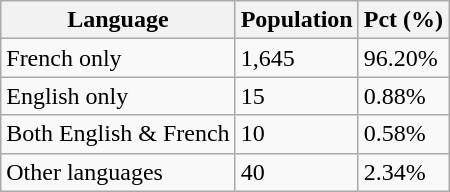<table class="wikitable">
<tr>
<th>Language</th>
<th>Population</th>
<th>Pct (%)</th>
</tr>
<tr>
<td>French only</td>
<td>1,645</td>
<td>96.20%</td>
</tr>
<tr>
<td>English only</td>
<td>15</td>
<td>0.88%</td>
</tr>
<tr>
<td>Both English & French</td>
<td>10</td>
<td>0.58%</td>
</tr>
<tr>
<td>Other languages</td>
<td>40</td>
<td>2.34%</td>
</tr>
</table>
